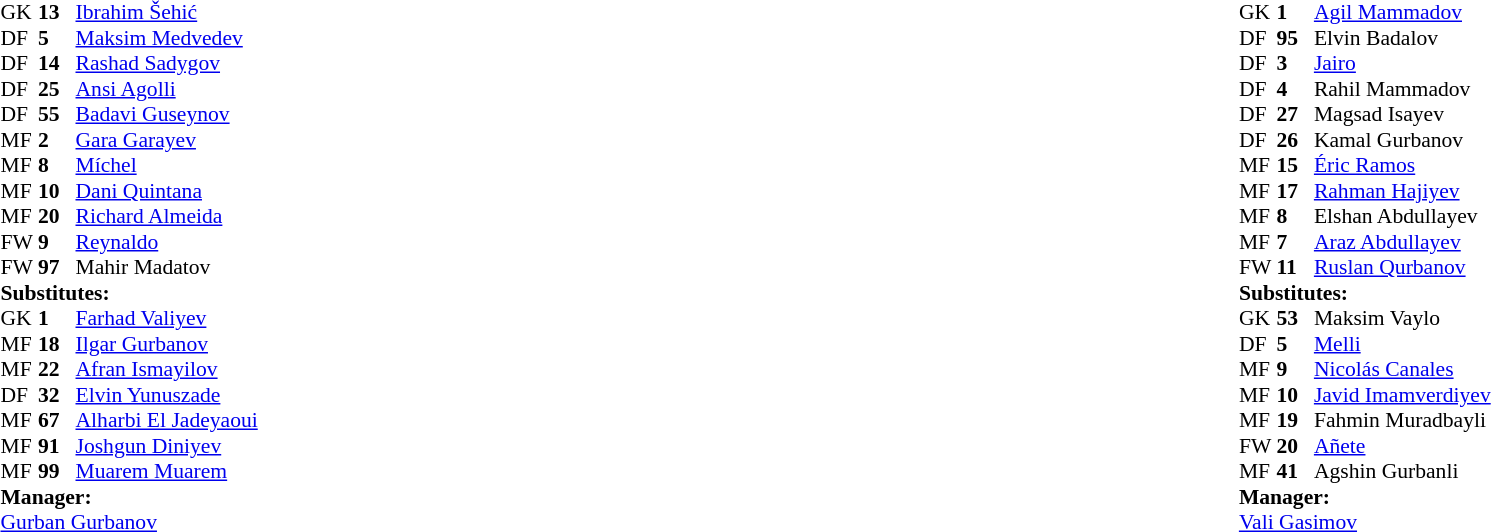<table style="width:100%">
<tr>
<td style="vertical-align:top;width:40%"><br><table style="font-size:90%" cellspacing="0" cellpadding="0">
<tr>
<th width=25></th>
<th width=25></th>
</tr>
<tr>
<td>GK</td>
<td><strong>13</strong></td>
<td> <a href='#'>Ibrahim Šehić</a></td>
</tr>
<tr>
<td>DF</td>
<td><strong>5</strong></td>
<td> <a href='#'>Maksim Medvedev</a></td>
</tr>
<tr>
<td>DF</td>
<td><strong>14</strong></td>
<td> <a href='#'>Rashad Sadygov</a></td>
</tr>
<tr>
<td>DF</td>
<td><strong>25</strong></td>
<td> <a href='#'>Ansi Agolli</a></td>
</tr>
<tr>
<td>DF</td>
<td><strong>55</strong></td>
<td> <a href='#'>Badavi Guseynov</a></td>
</tr>
<tr>
<td>MF</td>
<td><strong>2</strong></td>
<td> <a href='#'>Gara Garayev</a></td>
<td></td>
<td></td>
</tr>
<tr>
<td>MF</td>
<td><strong>8</strong></td>
<td> <a href='#'>Míchel</a></td>
<td></td>
</tr>
<tr>
<td>MF</td>
<td><strong>10</strong></td>
<td> <a href='#'>Dani Quintana</a></td>
<td></td>
</tr>
<tr>
<td>MF</td>
<td><strong>20</strong></td>
<td> <a href='#'>Richard Almeida</a></td>
<td></td>
<td></td>
</tr>
<tr>
<td>FW</td>
<td><strong>9</strong></td>
<td> <a href='#'>Reynaldo</a></td>
<td></td>
</tr>
<tr>
<td>FW</td>
<td><strong>97</strong></td>
<td> Mahir Madatov</td>
<td></td>
<td></td>
</tr>
<tr>
<td colspan="3"><strong>Substitutes:</strong></td>
</tr>
<tr>
<td>GK</td>
<td><strong>1 </strong></td>
<td> <a href='#'>Farhad Valiyev</a></td>
</tr>
<tr>
<td>MF</td>
<td><strong>18</strong></td>
<td> <a href='#'>Ilgar Gurbanov</a></td>
</tr>
<tr>
<td>MF</td>
<td><strong>22</strong></td>
<td> <a href='#'>Afran Ismayilov</a></td>
<td></td>
<td></td>
</tr>
<tr>
<td>DF</td>
<td><strong>32</strong></td>
<td> <a href='#'>Elvin Yunuszade</a></td>
</tr>
<tr>
<td>MF</td>
<td><strong>67</strong></td>
<td> <a href='#'>Alharbi El Jadeyaoui</a></td>
</tr>
<tr>
<td>MF</td>
<td><strong>91</strong></td>
<td> <a href='#'>Joshgun Diniyev</a></td>
<td></td>
<td></td>
</tr>
<tr>
<td>MF</td>
<td><strong>99</strong></td>
<td> <a href='#'>Muarem Muarem</a></td>
<td></td>
<td></td>
</tr>
<tr>
<td colspan="3"><strong>Manager:</strong></td>
</tr>
<tr>
<td colspan="4"> <a href='#'>Gurban Gurbanov</a></td>
</tr>
</table>
</td>
<td style="vertical-align:top; width:50%"><br><table cellspacing="0" cellpadding="0" style="font-size:90%; margin:auto">
<tr>
<th width=25></th>
<th width=25></th>
</tr>
<tr>
<td>GK</td>
<td><strong>1</strong></td>
<td> <a href='#'>Agil Mammadov</a></td>
<td></td>
</tr>
<tr>
<td>DF</td>
<td><strong>95</strong></td>
<td> Elvin Badalov</td>
</tr>
<tr>
<td>DF</td>
<td><strong>3 </strong></td>
<td> <a href='#'>Jairo</a></td>
</tr>
<tr>
<td>DF</td>
<td><strong>4 </strong></td>
<td> Rahil Mammadov</td>
</tr>
<tr>
<td>DF</td>
<td><strong>27</strong></td>
<td> Magsad Isayev</td>
<td></td>
<td></td>
</tr>
<tr>
<td>DF</td>
<td><strong>26</strong></td>
<td> Kamal Gurbanov</td>
</tr>
<tr>
<td>MF</td>
<td><strong>15</strong></td>
<td> <a href='#'>Éric Ramos</a></td>
<td></td>
</tr>
<tr>
<td>MF</td>
<td><strong>17</strong></td>
<td> <a href='#'>Rahman Hajiyev</a></td>
</tr>
<tr>
<td>MF</td>
<td><strong>8 </strong></td>
<td> Elshan Abdullayev</td>
<td></td>
<td></td>
</tr>
<tr>
<td>MF</td>
<td><strong>7 </strong></td>
<td> <a href='#'>Araz Abdullayev</a></td>
<td></td>
<td></td>
</tr>
<tr>
<td>FW</td>
<td><strong>11</strong></td>
<td> <a href='#'>Ruslan Qurbanov</a></td>
<td></td>
</tr>
<tr>
<td colspan="3"><strong>Substitutes:</strong></td>
</tr>
<tr>
<td>GK</td>
<td><strong>53</strong></td>
<td> Maksim Vaylo</td>
</tr>
<tr>
<td>DF</td>
<td><strong>5 </strong></td>
<td> <a href='#'>Melli</a></td>
<td></td>
<td></td>
</tr>
<tr>
<td>MF</td>
<td><strong>9 </strong></td>
<td> <a href='#'>Nicolás Canales</a></td>
<td></td>
<td></td>
</tr>
<tr>
<td>MF</td>
<td><strong>10</strong></td>
<td> <a href='#'>Javid Imamverdiyev</a></td>
</tr>
<tr>
<td>MF</td>
<td><strong>19</strong></td>
<td> Fahmin Muradbayli</td>
<td></td>
<td></td>
</tr>
<tr>
<td>FW</td>
<td><strong>20</strong></td>
<td> <a href='#'>Añete</a></td>
</tr>
<tr>
<td>MF</td>
<td><strong>41</strong></td>
<td> Agshin Gurbanli</td>
</tr>
<tr>
<td colspan=3><strong>Manager:</strong></td>
</tr>
<tr>
<td colspan=4> <a href='#'>Vali Gasimov</a></td>
</tr>
</table>
</td>
</tr>
</table>
